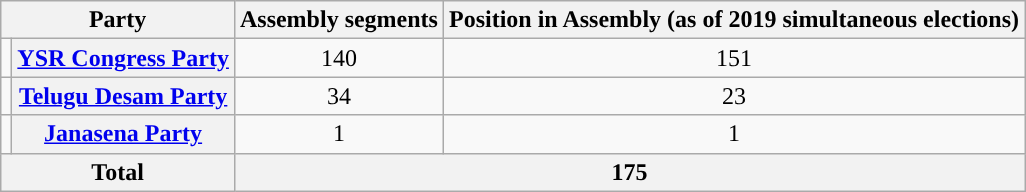<table class="wikitable" style="text-align:center">
<tr>
<th colspan=2>Party</th>
<th>Assembly segments</th>
<th>Position in Assembly (as of 2019 simultaneous elections)</th>
</tr>
<tr>
<td></td>
<th><a href='#'>YSR Congress Party</a></th>
<td>140</td>
<td>151</td>
</tr>
<tr>
<td></td>
<th><a href='#'>Telugu Desam Party</a></th>
<td>34</td>
<td>23</td>
</tr>
<tr>
<td></td>
<th><a href='#'>Janasena Party</a></th>
<td>1</td>
<td>1</td>
</tr>
<tr>
<th colspan=2>Total</th>
<th colspan=2>175</th>
</tr>
</table>
